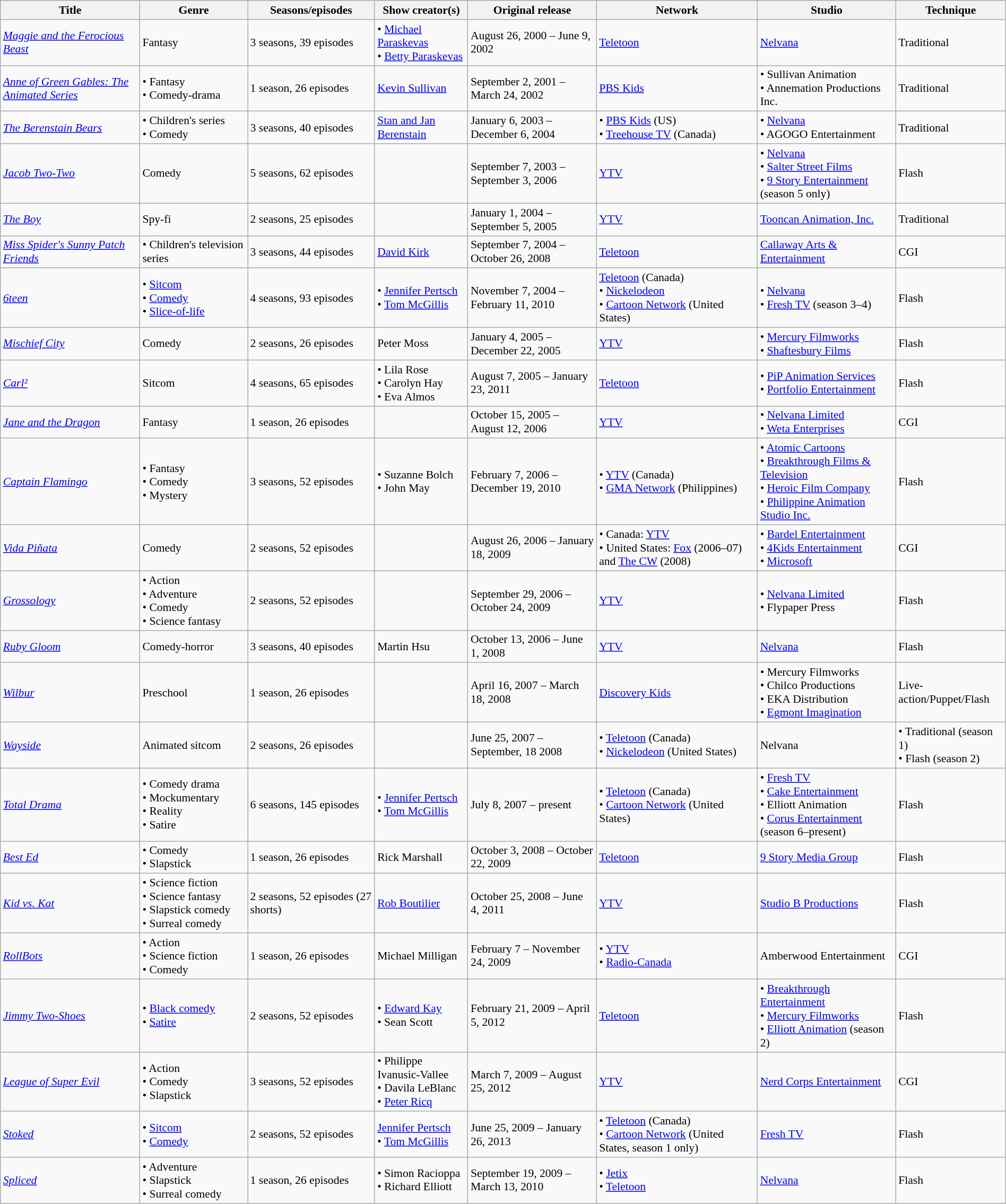<table class="wikitable sortable" style="text-align: left; font-size:90%; width:100%;">
<tr>
<th>Title</th>
<th>Genre</th>
<th>Seasons/episodes</th>
<th>Show creator(s)</th>
<th>Original release</th>
<th>Network</th>
<th>Studio</th>
<th>Technique</th>
</tr>
<tr>
<td><em><a href='#'>Maggie and the Ferocious Beast</a></em></td>
<td>Fantasy</td>
<td>3 seasons, 39 episodes</td>
<td>• <a href='#'>Michael Paraskevas</a><br>• <a href='#'>Betty Paraskevas</a></td>
<td>August 26, 2000 – June 9, 2002</td>
<td><a href='#'>Teletoon</a></td>
<td><a href='#'>Nelvana</a></td>
<td>Traditional</td>
</tr>
<tr>
<td><em><a href='#'>Anne of Green Gables: The Animated Series</a></em></td>
<td>• Fantasy<br>• Comedy-drama</td>
<td>1 season, 26 episodes</td>
<td><a href='#'>Kevin Sullivan</a></td>
<td>September 2, 2001 – March 24, 2002</td>
<td><a href='#'>PBS Kids</a></td>
<td>• Sullivan Animation<br>• Annemation Productions Inc.</td>
<td>Traditional</td>
</tr>
<tr>
<td><em><a href='#'>The Berenstain Bears</a></em></td>
<td>• Children's series<br>• Comedy</td>
<td>3 seasons, 40 episodes</td>
<td><a href='#'>Stan and Jan Berenstain</a></td>
<td>January 6, 2003 – December 6, 2004</td>
<td>• <a href='#'>PBS Kids</a> (US)<br>• <a href='#'>Treehouse TV</a> (Canada)</td>
<td>• <a href='#'>Nelvana</a><br>• AGOGO Entertainment</td>
<td>Traditional</td>
</tr>
<tr>
<td><em><a href='#'>Jacob Two-Two</a></em></td>
<td>Comedy</td>
<td>5 seasons, 62 episodes</td>
<td></td>
<td>September 7, 2003 – September 3, 2006</td>
<td><a href='#'>YTV</a></td>
<td>• <a href='#'>Nelvana</a><br>• <a href='#'>Salter Street Films</a><br>• <a href='#'>9 Story Entertainment</a> (season 5 only)</td>
<td>Flash</td>
</tr>
<tr>
<td><em><a href='#'>The Boy</a></em></td>
<td>Spy-fi</td>
<td>2 seasons, 25 episodes</td>
<td></td>
<td>January 1, 2004 – September 5, 2005</td>
<td><a href='#'>YTV</a></td>
<td><a href='#'>Tooncan Animation, Inc.</a></td>
<td>Traditional</td>
</tr>
<tr>
<td><em><a href='#'>Miss Spider's Sunny Patch Friends</a></em></td>
<td>• Children's television series</td>
<td>3 seasons, 44 episodes</td>
<td><a href='#'>David Kirk</a></td>
<td>September 7, 2004 – October 26, 2008</td>
<td><a href='#'>Teletoon</a></td>
<td><a href='#'>Callaway Arts & Entertainment</a></td>
<td>CGI</td>
</tr>
<tr>
<td><em><a href='#'>6teen</a></em></td>
<td>• <a href='#'>Sitcom</a><br>• <a href='#'>Comedy</a><br>• <a href='#'>Slice-of-life</a></td>
<td>4 seasons, 93 episodes</td>
<td>• <a href='#'>Jennifer Pertsch</a><br>• <a href='#'>Tom McGillis</a></td>
<td>November 7, 2004 – February 11, 2010</td>
<td><a href='#'>Teletoon</a> (Canada)<br>• <a href='#'>Nickelodeon</a><br>• <a href='#'>Cartoon Network</a> (United States)</td>
<td>• <a href='#'>Nelvana</a><br>• <a href='#'>Fresh TV</a> (season 3–4)</td>
<td>Flash</td>
</tr>
<tr>
<td><em><a href='#'>Mischief City</a></em></td>
<td>Comedy</td>
<td>2 seasons, 26 episodes</td>
<td>Peter Moss</td>
<td>January 4, 2005 – December 22, 2005</td>
<td><a href='#'>YTV</a></td>
<td>• <a href='#'>Mercury Filmworks</a><br>• <a href='#'>Shaftesbury Films</a></td>
<td>Flash</td>
</tr>
<tr>
<td><em><a href='#'>Carl²</a></em></td>
<td>Sitcom</td>
<td>4 seasons, 65 episodes</td>
<td>• Lila Rose<br>• Carolyn Hay<br>• Eva Almos</td>
<td>August 7, 2005 – January 23, 2011</td>
<td><a href='#'>Teletoon</a></td>
<td>• <a href='#'>PiP Animation Services</a><br>• <a href='#'>Portfolio Entertainment</a></td>
<td>Flash</td>
</tr>
<tr>
<td><em><a href='#'>Jane and the Dragon</a></em></td>
<td>Fantasy</td>
<td>1 season, 26 episodes</td>
<td></td>
<td>October 15, 2005 – August 12, 2006</td>
<td><a href='#'>YTV</a></td>
<td>• <a href='#'>Nelvana Limited</a><br>• <a href='#'>Weta Enterprises</a></td>
<td>CGI</td>
</tr>
<tr>
<td><em><a href='#'>Captain Flamingo</a></em></td>
<td>• Fantasy<br>• Comedy<br>• Mystery</td>
<td>3 seasons, 52 episodes</td>
<td>• Suzanne Bolch<br>• John May</td>
<td>February 7, 2006 – December 19, 2010</td>
<td>• <a href='#'>YTV</a> (Canada)<br>• <a href='#'>GMA Network</a> (Philippines)</td>
<td>• <a href='#'>Atomic Cartoons</a><br>• <a href='#'>Breakthrough Films & Television</a><br>• <a href='#'>Heroic Film Company</a><br>• <a href='#'>Philippine Animation Studio Inc.</a></td>
<td>Flash</td>
</tr>
<tr>
<td><em><a href='#'>Vida Piñata</a></em></td>
<td>Comedy</td>
<td>2 seasons, 52 episodes</td>
<td></td>
<td>August 26, 2006 – January 18, 2009</td>
<td>• Canada: <a href='#'>YTV</a><br>• United States: <a href='#'>Fox</a> (2006–07) and <a href='#'>The CW</a> (2008)</td>
<td>• <a href='#'>Bardel Entertainment</a><br>• <a href='#'>4Kids Entertainment</a><br>• <a href='#'>Microsoft</a></td>
<td>CGI</td>
</tr>
<tr>
<td><em><a href='#'>Grossology</a></em></td>
<td>• Action<br>• Adventure<br>• Comedy<br>• Science fantasy</td>
<td>2 seasons, 52 episodes</td>
<td></td>
<td>September 29, 2006 – October 24, 2009</td>
<td><a href='#'>YTV</a></td>
<td>• <a href='#'>Nelvana Limited</a><br>• Flypaper Press</td>
<td>Flash</td>
</tr>
<tr>
<td><em><a href='#'>Ruby Gloom</a></em></td>
<td>Comedy-horror</td>
<td>3 seasons, 40 episodes</td>
<td>Martin Hsu</td>
<td>October 13, 2006 – June 1, 2008</td>
<td><a href='#'>YTV</a></td>
<td><a href='#'>Nelvana</a></td>
<td>Flash</td>
</tr>
<tr>
<td><em><a href='#'>Wilbur</a></em></td>
<td>Preschool</td>
<td>1 season, 26 episodes</td>
<td></td>
<td>April 16, 2007 – March 18, 2008</td>
<td><a href='#'>Discovery Kids</a></td>
<td>• Mercury Filmworks<br>• Chilco Productions<br>• EKA Distribution<br>• <a href='#'>Egmont Imagination</a></td>
<td>Live-action/Puppet/Flash</td>
</tr>
<tr>
<td><em><a href='#'>Wayside</a></em></td>
<td>Animated sitcom</td>
<td>2 seasons, 26 episodes</td>
<td></td>
<td>June 25, 2007 – September, 18 2008</td>
<td>• <a href='#'>Teletoon</a> (Canada)<br>• <a href='#'>Nickelodeon</a> (United States)</td>
<td>Nelvana</td>
<td>• Traditional (season 1)<br>• Flash (season 2)</td>
</tr>
<tr>
<td><em><a href='#'>Total Drama</a></em></td>
<td>• Comedy drama<br>• Mockumentary<br>• Reality<br>• Satire</td>
<td>6 seasons, 145 episodes</td>
<td>• <a href='#'>Jennifer Pertsch</a><br>• <a href='#'>Tom McGillis</a></td>
<td>July 8, 2007 – present</td>
<td>• <a href='#'>Teletoon</a> (Canada)<br>• <a href='#'>Cartoon Network</a> (United States)</td>
<td>• <a href='#'>Fresh TV</a><br>• <a href='#'>Cake Entertainment</a><br>• Elliott Animation<br>• <a href='#'>Corus Entertainment</a> (season 6–present)</td>
<td>Flash</td>
</tr>
<tr>
<td><em><a href='#'>Best Ed</a></em></td>
<td>• Comedy<br>• Slapstick</td>
<td>1 season, 26 episodes</td>
<td>Rick Marshall</td>
<td>October 3, 2008 – October 22, 2009</td>
<td><a href='#'>Teletoon</a></td>
<td><a href='#'>9 Story Media Group</a></td>
<td>Flash</td>
</tr>
<tr>
<td><em><a href='#'>Kid vs. Kat</a></em></td>
<td>• Science fiction<br>• Science fantasy<br>• Slapstick comedy<br>• Surreal comedy</td>
<td>2 seasons, 52 episodes (27 shorts)</td>
<td><a href='#'>Rob Boutilier</a></td>
<td>October 25, 2008 – June 4, 2011</td>
<td><a href='#'>YTV</a></td>
<td><a href='#'>Studio B Productions</a></td>
<td>Flash</td>
</tr>
<tr>
<td><em><a href='#'>RollBots</a></em></td>
<td>• Action<br>• Science fiction<br>• Comedy</td>
<td>1 season, 26 episodes</td>
<td>Michael Milligan</td>
<td>February 7 – November 24, 2009</td>
<td>• <a href='#'>YTV</a><br>• <a href='#'>Radio-Canada</a></td>
<td>Amberwood Entertainment</td>
<td>CGI</td>
</tr>
<tr>
<td><em><a href='#'>Jimmy Two-Shoes</a></em></td>
<td>• <a href='#'>Black comedy</a><br>• <a href='#'>Satire</a></td>
<td>2 seasons, 52 episodes</td>
<td>• <a href='#'>Edward Kay</a><br>• Sean Scott</td>
<td>February 21, 2009 – April 5, 2012</td>
<td><a href='#'>Teletoon</a></td>
<td>• <a href='#'>Breakthrough Entertainment</a><br>• <a href='#'>Mercury Filmworks</a><br>• <a href='#'>Elliott Animation</a> (season 2)</td>
<td>Flash</td>
</tr>
<tr>
<td><em><a href='#'>League of Super Evil</a></em></td>
<td>• Action<br>• Comedy<br>• Slapstick</td>
<td>3 seasons, 52 episodes</td>
<td>• Philippe Ivanusic-Vallee<br>• Davila LeBlanc<br>• <a href='#'>Peter Ricq</a></td>
<td>March 7, 2009 – August 25, 2012</td>
<td><a href='#'>YTV</a></td>
<td><a href='#'>Nerd Corps Entertainment</a></td>
<td>CGI</td>
</tr>
<tr>
<td><em><a href='#'>Stoked</a></em></td>
<td>• <a href='#'>Sitcom</a><br>• <a href='#'>Comedy</a></td>
<td>2 seasons, 52 episodes</td>
<td><a href='#'>Jennifer Pertsch</a><br>• <a href='#'>Tom McGillis</a></td>
<td>June 25, 2009 – January 26, 2013</td>
<td>• <a href='#'>Teletoon</a> (Canada)<br>• <a href='#'>Cartoon Network</a> (United States, season 1 only)</td>
<td><a href='#'>Fresh TV</a></td>
<td>Flash</td>
</tr>
<tr>
<td><em><a href='#'>Spliced</a></em></td>
<td>• Adventure<br>• Slapstick<br>• Surreal comedy</td>
<td>1 season, 26 episodes</td>
<td>• Simon Racioppa<br>• Richard Elliott</td>
<td>September 19, 2009 – March 13, 2010</td>
<td>• <a href='#'>Jetix</a><br>• <a href='#'>Teletoon</a></td>
<td><a href='#'>Nelvana</a></td>
<td>Flash</td>
</tr>
</table>
